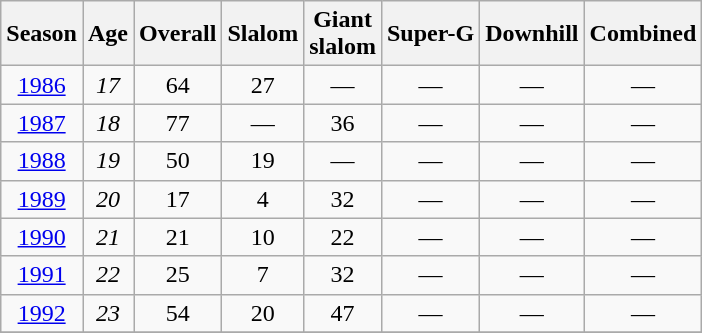<table class=wikitable style="text-align:center">
<tr>
<th>Season</th>
<th>Age</th>
<th>Overall</th>
<th>Slalom</th>
<th>Giant<br>slalom</th>
<th>Super-G</th>
<th>Downhill</th>
<th>Combined</th>
</tr>
<tr>
<td><a href='#'>1986</a></td>
<td><em>17</em></td>
<td>64</td>
<td>27</td>
<td>—</td>
<td>—</td>
<td>—</td>
<td>—</td>
</tr>
<tr>
<td><a href='#'>1987</a></td>
<td><em>18</em></td>
<td>77</td>
<td>—</td>
<td>36</td>
<td>—</td>
<td>—</td>
<td>—</td>
</tr>
<tr>
<td><a href='#'>1988</a></td>
<td><em>19</em></td>
<td>50</td>
<td>19</td>
<td>—</td>
<td>—</td>
<td>—</td>
<td>—</td>
</tr>
<tr>
<td><a href='#'>1989</a></td>
<td><em>20</em></td>
<td>17</td>
<td>4</td>
<td>32</td>
<td>—</td>
<td>—</td>
<td>—</td>
</tr>
<tr>
<td><a href='#'>1990</a></td>
<td><em>21</em></td>
<td>21</td>
<td>10</td>
<td>22</td>
<td>—</td>
<td>—</td>
<td>—</td>
</tr>
<tr>
<td><a href='#'>1991</a></td>
<td><em>22</em></td>
<td>25</td>
<td>7</td>
<td>32</td>
<td>—</td>
<td>—</td>
<td>—</td>
</tr>
<tr>
<td><a href='#'>1992</a></td>
<td><em>23</em></td>
<td>54</td>
<td>20</td>
<td>47</td>
<td>—</td>
<td>—</td>
<td>—</td>
</tr>
<tr>
</tr>
</table>
